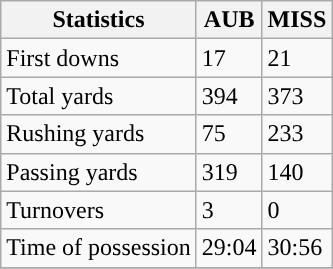<table class="wikitable">
<tr>
<th>Statistics</th>
<th>AUB</th>
<th>MISS</th>
</tr>
<tr>
<td>First downs</td>
<td>17</td>
<td>21</td>
</tr>
<tr>
<td>Total yards</td>
<td>394</td>
<td>373</td>
</tr>
<tr>
<td>Rushing yards</td>
<td>75</td>
<td>233</td>
</tr>
<tr>
<td>Passing yards</td>
<td>319</td>
<td>140</td>
</tr>
<tr>
<td>Turnovers</td>
<td>3</td>
<td>0</td>
</tr>
<tr>
<td>Time of possession</td>
<td>29:04</td>
<td>30:56</td>
</tr>
<tr>
</tr>
</table>
